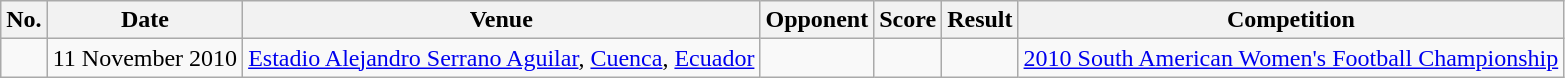<table class="wikitable">
<tr>
<th>No.</th>
<th>Date</th>
<th>Venue</th>
<th>Opponent</th>
<th>Score</th>
<th>Result</th>
<th>Competition</th>
</tr>
<tr>
<td></td>
<td>11 November 2010</td>
<td><a href='#'>Estadio Alejandro Serrano Aguilar</a>, <a href='#'>Cuenca</a>, <a href='#'>Ecuador</a></td>
<td></td>
<td></td>
<td></td>
<td><a href='#'>2010 South American Women's Football Championship</a></td>
</tr>
</table>
